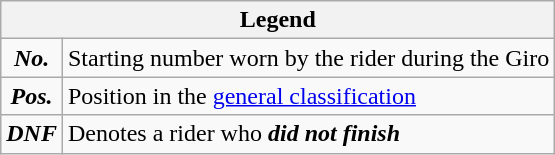<table class="wikitable">
<tr>
<th colspan=2>Legend</th>
</tr>
<tr>
<td align=center><strong><em>No.</em></strong></td>
<td>Starting number worn by the rider during the Giro</td>
</tr>
<tr>
<td align=center><strong><em>Pos.</em></strong></td>
<td>Position in the <a href='#'>general classification</a></td>
</tr>
<tr>
<td align=center><strong><em>DNF</em></strong></td>
<td>Denotes a rider who <strong><em>did not finish</em></strong></td>
</tr>
</table>
